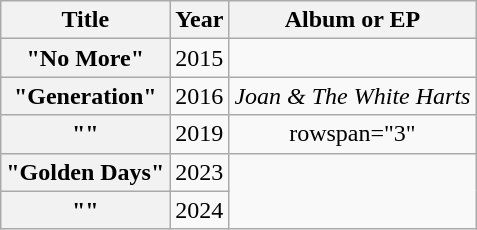<table class="wikitable plainrowheaders" style="text-align:center;" border="1">
<tr>
<th scope="col">Title</th>
<th scope="col">Year</th>
<th scope="col">Album or EP</th>
</tr>
<tr>
<th scope="row">"No More"<br></th>
<td>2015</td>
<td></td>
</tr>
<tr>
<th scope="row">"Generation"<br></th>
<td>2016</td>
<td><em>Joan & The White Harts</em></td>
</tr>
<tr>
<th scope="row">""<br></th>
<td>2019</td>
<td>rowspan="3" </td>
</tr>
<tr>
<th scope="row">"Golden Days"<br></th>
<td>2023</td>
</tr>
<tr>
<th scope="row">""<br></th>
<td>2024</td>
</tr>
</table>
